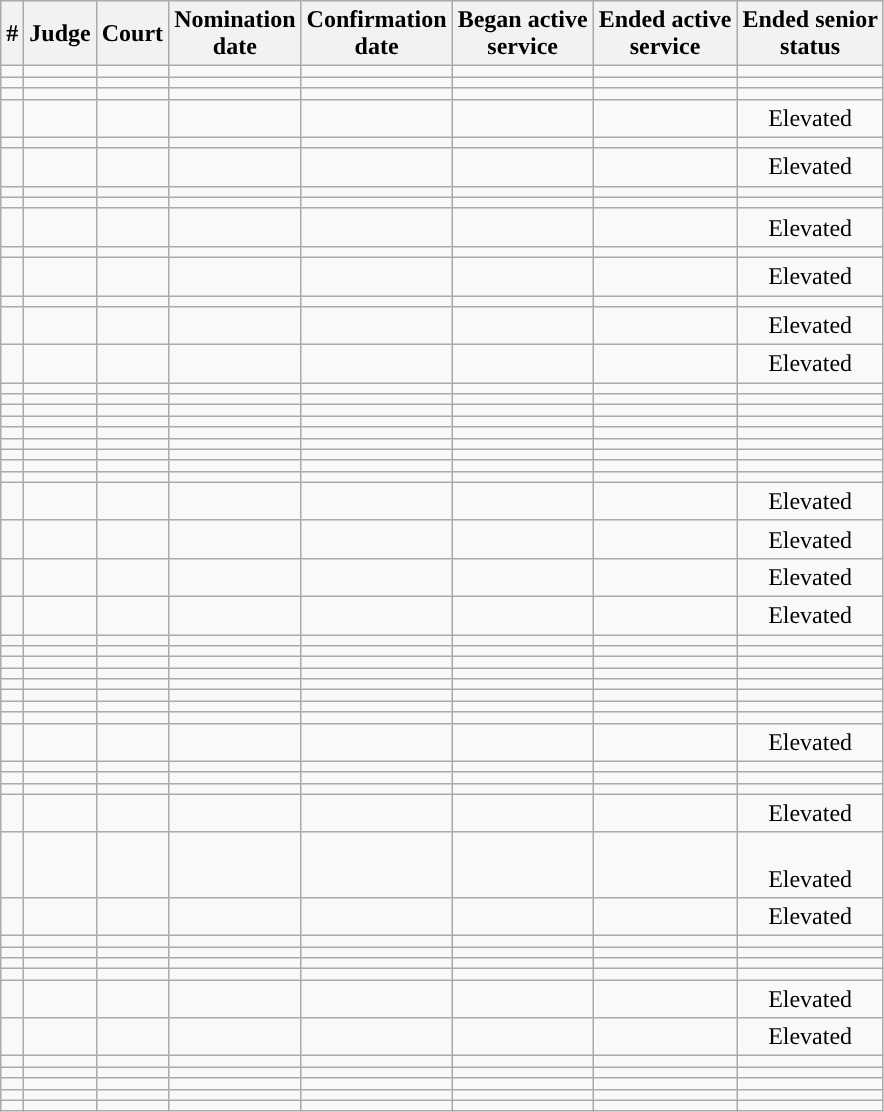<table class="sortable wikitable">
<tr bgcolor="#ececec">
<th>#</th>
<th>Judge</th>
<th>Court<br></th>
<th>Nomination<br>date</th>
<th>Confirmation<br>date</th>
<th>Began active<br>service</th>
<th>Ended active<br>service</th>
<th>Ended senior<br>status</th>
</tr>
<tr>
<td></td>
<td></td>
<td></td>
<td></td>
<td></td>
<td></td>
<td></td>
<td></td>
</tr>
<tr>
<td></td>
<td></td>
<td></td>
<td></td>
<td></td>
<td></td>
<td></td>
<td align="center"></td>
</tr>
<tr>
<td></td>
<td></td>
<td></td>
<td></td>
<td></td>
<td></td>
<td></td>
<td align="center"></td>
</tr>
<tr>
<td></td>
<td></td>
<td></td>
<td></td>
<td></td>
<td></td>
<td></td>
<td align="center">Elevated</td>
</tr>
<tr>
<td></td>
<td></td>
<td></td>
<td></td>
<td></td>
<td></td>
<td></td>
<td align="center"></td>
</tr>
<tr>
<td></td>
<td></td>
<td></td>
<td></td>
<td></td>
<td></td>
<td></td>
<td align="center">Elevated</td>
</tr>
<tr>
<td></td>
<td></td>
<td></td>
<td></td>
<td></td>
<td></td>
<td></td>
<td align="center"></td>
</tr>
<tr>
<td></td>
<td></td>
<td></td>
<td></td>
<td></td>
<td></td>
<td></td>
<td align="center"></td>
</tr>
<tr>
<td></td>
<td></td>
<td></td>
<td></td>
<td></td>
<td></td>
<td></td>
<td align="center">Elevated</td>
</tr>
<tr>
<td></td>
<td></td>
<td></td>
<td></td>
<td></td>
<td></td>
<td></td>
<td align="center"></td>
</tr>
<tr>
<td></td>
<td></td>
<td></td>
<td></td>
<td></td>
<td></td>
<td></td>
<td align="center">Elevated</td>
</tr>
<tr>
<td></td>
<td></td>
<td></td>
<td></td>
<td></td>
<td></td>
<td></td>
<td></td>
</tr>
<tr>
<td></td>
<td></td>
<td></td>
<td></td>
<td></td>
<td></td>
<td></td>
<td align="center">Elevated</td>
</tr>
<tr>
<td></td>
<td></td>
<td></td>
<td></td>
<td></td>
<td></td>
<td></td>
<td align="center">Elevated</td>
</tr>
<tr>
<td></td>
<td></td>
<td></td>
<td></td>
<td></td>
<td></td>
<td></td>
<td align="center"></td>
</tr>
<tr>
<td></td>
<td></td>
<td></td>
<td></td>
<td></td>
<td></td>
<td></td>
<td align="center"></td>
</tr>
<tr>
<td></td>
<td></td>
<td></td>
<td></td>
<td></td>
<td></td>
<td></td>
<td align="center"></td>
</tr>
<tr>
<td></td>
<td></td>
<td></td>
<td></td>
<td></td>
<td></td>
<td></td>
<td></td>
</tr>
<tr>
<td></td>
<td></td>
<td></td>
<td></td>
<td></td>
<td></td>
<td></td>
<td align="center"></td>
</tr>
<tr>
<td></td>
<td></td>
<td></td>
<td></td>
<td></td>
<td></td>
<td></td>
<td align="center"></td>
</tr>
<tr>
<td></td>
<td></td>
<td></td>
<td></td>
<td></td>
<td></td>
<td></td>
<td align="center"></td>
</tr>
<tr>
<td></td>
<td></td>
<td></td>
<td></td>
<td></td>
<td></td>
<td></td>
<td></td>
</tr>
<tr>
<td></td>
<td></td>
<td></td>
<td></td>
<td></td>
<td></td>
<td></td>
<td align="center"></td>
</tr>
<tr>
<td></td>
<td></td>
<td></td>
<td></td>
<td></td>
<td></td>
<td></td>
<td align="center">Elevated</td>
</tr>
<tr>
<td></td>
<td></td>
<td></td>
<td></td>
<td></td>
<td></td>
<td></td>
<td align="center">Elevated</td>
</tr>
<tr>
<td></td>
<td></td>
<td></td>
<td></td>
<td></td>
<td></td>
<td></td>
<td align="center">Elevated</td>
</tr>
<tr>
<td></td>
<td></td>
<td></td>
<td></td>
<td></td>
<td></td>
<td></td>
<td align="center">Elevated</td>
</tr>
<tr>
<td></td>
<td></td>
<td></td>
<td></td>
<td></td>
<td></td>
<td></td>
<td></td>
</tr>
<tr>
<td></td>
<td></td>
<td></td>
<td></td>
<td></td>
<td></td>
<td></td>
<td></td>
</tr>
<tr>
<td></td>
<td></td>
<td></td>
<td></td>
<td></td>
<td></td>
<td></td>
<td></td>
</tr>
<tr>
<td></td>
<td></td>
<td></td>
<td></td>
<td></td>
<td></td>
<td></td>
<td align="center"></td>
</tr>
<tr>
<td></td>
<td></td>
<td></td>
<td></td>
<td></td>
<td></td>
<td></td>
<td align="center"></td>
</tr>
<tr>
<td></td>
<td></td>
<td></td>
<td></td>
<td></td>
<td></td>
<td></td>
<td align="center"></td>
</tr>
<tr>
<td></td>
<td></td>
<td></td>
<td></td>
<td></td>
<td></td>
<td></td>
<td align="center"></td>
</tr>
<tr>
<td></td>
<td></td>
<td></td>
<td></td>
<td></td>
<td></td>
<td></td>
<td align="center"></td>
</tr>
<tr>
<td></td>
<td></td>
<td></td>
<td></td>
<td></td>
<td></td>
<td></td>
<td align="center">Elevated</td>
</tr>
<tr>
<td></td>
<td></td>
<td></td>
<td></td>
<td></td>
<td></td>
<td></td>
<td></td>
</tr>
<tr>
<td></td>
<td></td>
<td></td>
<td></td>
<td></td>
<td></td>
<td></td>
<td align="center"></td>
</tr>
<tr>
<td></td>
<td></td>
<td></td>
<td></td>
<td></td>
<td></td>
<td></td>
<td></td>
</tr>
<tr>
<td></td>
<td></td>
<td></td>
<td></td>
<td></td>
<td></td>
<td></td>
<td align="center">Elevated</td>
</tr>
<tr>
<td></td>
<td></td>
<td></td>
<td></td>
<td></td>
<td></td>
<td><br></td>
<td align="center"><br>Elevated</td>
</tr>
<tr>
<td></td>
<td></td>
<td></td>
<td></td>
<td></td>
<td></td>
<td></td>
<td align="center">Elevated</td>
</tr>
<tr>
<td></td>
<td></td>
<td></td>
<td></td>
<td></td>
<td></td>
<td></td>
<td align="center"></td>
</tr>
<tr>
<td></td>
<td></td>
<td></td>
<td></td>
<td></td>
<td></td>
<td></td>
<td></td>
</tr>
<tr>
<td></td>
<td></td>
<td></td>
<td></td>
<td></td>
<td></td>
<td></td>
<td align="center"></td>
</tr>
<tr>
<td></td>
<td></td>
<td></td>
<td></td>
<td></td>
<td></td>
<td></td>
<td></td>
</tr>
<tr>
<td></td>
<td></td>
<td></td>
<td></td>
<td></td>
<td></td>
<td></td>
<td align="center">Elevated</td>
</tr>
<tr>
<td></td>
<td></td>
<td></td>
<td></td>
<td></td>
<td></td>
<td></td>
<td align="center">Elevated</td>
</tr>
<tr>
<td></td>
<td></td>
<td></td>
<td></td>
<td></td>
<td></td>
<td></td>
<td align="center"></td>
</tr>
<tr>
<td></td>
<td></td>
<td></td>
<td></td>
<td></td>
<td></td>
<td></td>
<td></td>
</tr>
<tr>
<td></td>
<td></td>
<td></td>
<td></td>
<td></td>
<td></td>
<td></td>
<td align="center"></td>
</tr>
<tr>
<td></td>
<td></td>
<td></td>
<td></td>
<td></td>
<td></td>
<td></td>
<td align="center"></td>
</tr>
<tr>
<td></td>
<td></td>
<td></td>
<td></td>
<td></td>
<td></td>
<td></td>
<td></td>
</tr>
</table>
